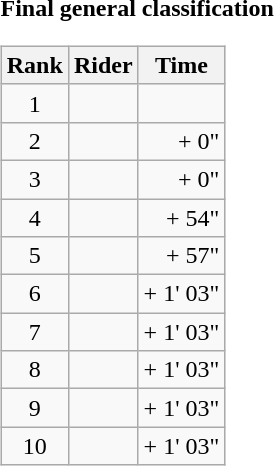<table>
<tr>
<td><strong>Final general classification</strong><br><table class="wikitable">
<tr>
<th scope="col">Rank</th>
<th scope="col">Rider</th>
<th scope="col">Time</th>
</tr>
<tr>
<td style="text-align:center;">1</td>
<td></td>
<td style="text-align:right;"></td>
</tr>
<tr>
<td style="text-align:center;">2</td>
<td></td>
<td style="text-align:right;">+ 0"</td>
</tr>
<tr>
<td style="text-align:center;">3</td>
<td></td>
<td style="text-align:right;">+ 0"</td>
</tr>
<tr>
<td style="text-align:center;">4</td>
<td></td>
<td style="text-align:right;">+ 54"</td>
</tr>
<tr>
<td style="text-align:center;">5</td>
<td></td>
<td style="text-align:right;">+ 57"</td>
</tr>
<tr>
<td style="text-align:center;">6</td>
<td></td>
<td style="text-align:right;">+ 1' 03"</td>
</tr>
<tr>
<td style="text-align:center;">7</td>
<td></td>
<td style="text-align:right;">+ 1' 03"</td>
</tr>
<tr>
<td style="text-align:center;">8</td>
<td></td>
<td style="text-align:right;">+ 1' 03"</td>
</tr>
<tr>
<td style="text-align:center;">9</td>
<td></td>
<td style="text-align:right;">+ 1' 03"</td>
</tr>
<tr>
<td style="text-align:center;">10</td>
<td></td>
<td style="text-align:right;">+ 1' 03"</td>
</tr>
</table>
</td>
</tr>
</table>
